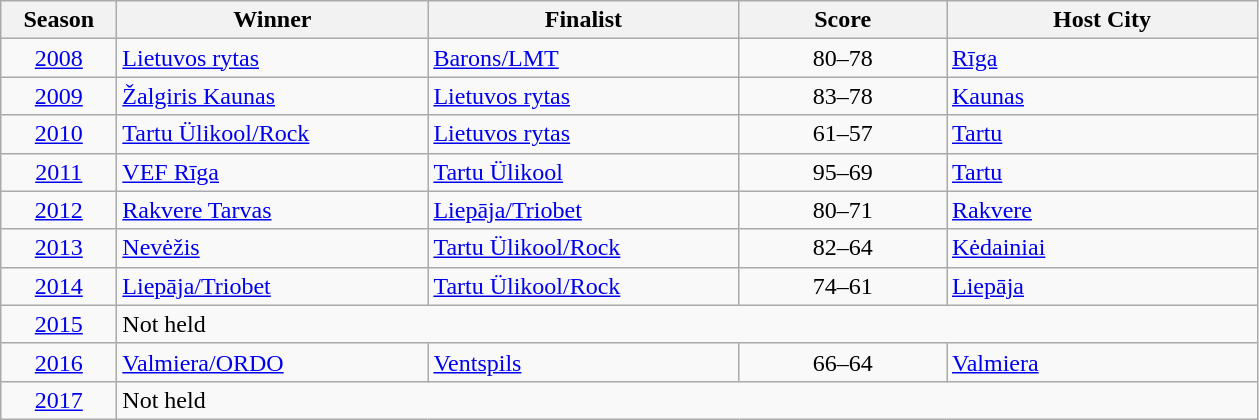<table class="wikitable" style="text-align: left;">
<tr>
<th width=70 align="center">Season</th>
<th width=200>Winner</th>
<th width=200>Finalist</th>
<th width=131>Score</th>
<th width=200>Host City</th>
</tr>
<tr>
<td align="center"><a href='#'>2008</a></td>
<td> <a href='#'>Lietuvos rytas</a></td>
<td> <a href='#'>Barons/LMT</a></td>
<td align="center">80–78</td>
<td> <a href='#'>Rīga</a></td>
</tr>
<tr>
<td align="center"><a href='#'>2009</a></td>
<td> <a href='#'>Žalgiris Kaunas</a></td>
<td> <a href='#'>Lietuvos rytas</a></td>
<td align="center">83–78</td>
<td> <a href='#'>Kaunas</a></td>
</tr>
<tr>
<td align="center"><a href='#'>2010</a></td>
<td> <a href='#'>Tartu Ülikool/Rock</a></td>
<td> <a href='#'>Lietuvos rytas</a></td>
<td align="center">61–57</td>
<td> <a href='#'>Tartu</a></td>
</tr>
<tr>
<td align="center"><a href='#'>2011</a></td>
<td> <a href='#'>VEF Rīga</a></td>
<td> <a href='#'>Tartu Ülikool</a></td>
<td align="center">95–69</td>
<td> <a href='#'>Tartu</a></td>
</tr>
<tr>
<td align="center"><a href='#'>2012</a></td>
<td> <a href='#'>Rakvere Tarvas</a></td>
<td> <a href='#'>Liepāja/Triobet</a></td>
<td align="center">80–71</td>
<td> <a href='#'>Rakvere</a></td>
</tr>
<tr>
<td align="center"><a href='#'>2013</a></td>
<td> <a href='#'>Nevėžis</a></td>
<td> <a href='#'>Tartu Ülikool/Rock</a></td>
<td align="center">82–64</td>
<td> <a href='#'>Kėdainiai</a></td>
</tr>
<tr>
<td align="center"><a href='#'>2014</a></td>
<td> <a href='#'>Liepāja/Triobet</a></td>
<td> <a href='#'>Tartu Ülikool/Rock</a></td>
<td align="center">74–61</td>
<td> <a href='#'>Liepāja</a></td>
</tr>
<tr>
<td align="center"><a href='#'>2015</a></td>
<td colspan=4>Not held</td>
</tr>
<tr>
<td align="center"><a href='#'>2016</a></td>
<td> <a href='#'>Valmiera/ORDO</a></td>
<td> <a href='#'>Ventspils</a></td>
<td align="center">66–64</td>
<td> <a href='#'>Valmiera</a></td>
</tr>
<tr>
<td align="center"><a href='#'>2017</a></td>
<td colspan=4>Not held</td>
</tr>
</table>
